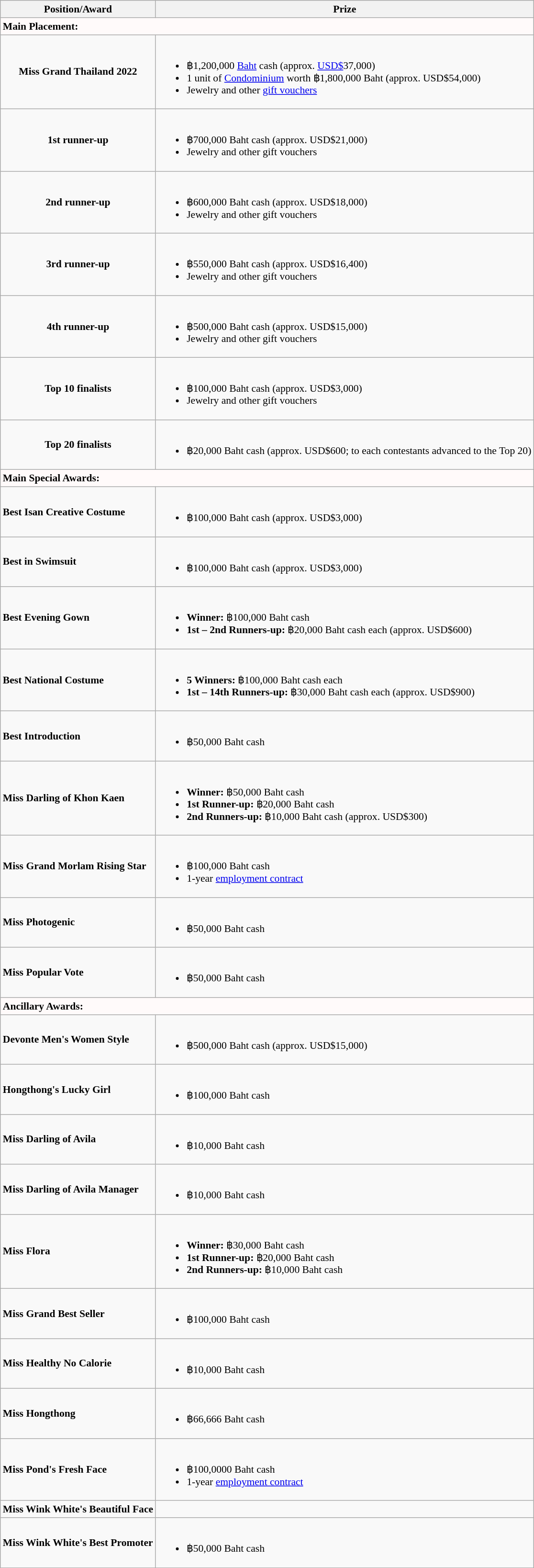<table class="wikitable" style="font-size: 90%">
<tr>
<th>Position/Award</th>
<th>Prize</th>
</tr>
<tr>
<td colspan=2 bgcolor=#FFFAFA><strong>Main Placement:</strong></td>
</tr>
<tr>
<td align=center><strong>Miss Grand Thailand 2022</strong></td>
<td><br><ul><li>฿1,200,000 <a href='#'>Baht</a> cash (approx. <a href='#'>USD$</a>37,000)</li><li>1 unit of <a href='#'>Condominium</a> worth ฿1,800,000 Baht (approx. USD$54,000)</li><li>Jewelry and other <a href='#'>gift vouchers</a></li></ul></td>
</tr>
<tr>
<td align=center><strong>1st runner-up</strong></td>
<td><br><ul><li>฿700,000 Baht cash (approx. USD$21,000)</li><li>Jewelry and other gift vouchers</li></ul></td>
</tr>
<tr>
<td align=center><strong>2nd runner-up</strong></td>
<td><br><ul><li>฿600,000 Baht cash (approx. USD$18,000)</li><li>Jewelry and other gift vouchers</li></ul></td>
</tr>
<tr>
<td align=center><strong>3rd runner-up</strong></td>
<td><br><ul><li>฿550,000 Baht cash (approx. USD$16,400)</li><li>Jewelry and other gift vouchers</li></ul></td>
</tr>
<tr>
<td align=center><strong>4th runner-up</strong></td>
<td><br><ul><li>฿500,000 Baht cash (approx. USD$15,000)</li><li>Jewelry and other gift vouchers</li></ul></td>
</tr>
<tr>
<td align=center><strong>Top 10 finalists</strong></td>
<td><br><ul><li>฿100,000 Baht cash (approx. USD$3,000)</li><li>Jewelry and other gift vouchers</li></ul></td>
</tr>
<tr>
<td align=center><strong>Top 20 finalists</strong></td>
<td><br><ul><li>฿20,000 Baht cash (approx. USD$600; to each contestants advanced to the Top 20)</li></ul></td>
</tr>
<tr>
<td colspan=2 bgcolor=#FFFAFA><strong>Main Special Awards:</strong></td>
</tr>
<tr>
<td><strong>Best Isan Creative Costume</strong></td>
<td><br><ul><li>฿100,000 Baht cash (approx. USD$3,000)</li></ul></td>
</tr>
<tr>
<td><strong>Best in Swimsuit</strong></td>
<td><br><ul><li>฿100,000 Baht cash (approx. USD$3,000)</li></ul></td>
</tr>
<tr>
<td><strong>Best Evening Gown</strong></td>
<td><br><ul><li><strong>Winner:</strong> ฿100,000 Baht cash</li><li><strong>1st – 2nd Runners-up:</strong> ฿20,000 Baht cash each (approx. USD$600)</li></ul></td>
</tr>
<tr>
<td><strong>Best National Costume</strong></td>
<td><br><ul><li><strong>5 Winners:</strong> ฿100,000 Baht cash each</li><li><strong>1st – 14th Runners-up:</strong> ฿30,000 Baht cash each (approx. USD$900)</li></ul></td>
</tr>
<tr>
<td><strong>Best Introduction</strong></td>
<td><br><ul><li>฿50,000 Baht cash</li></ul></td>
</tr>
<tr>
<td><strong>Miss Darling of Khon Kaen</strong></td>
<td><br><ul><li><strong>Winner:</strong> ฿50,000 Baht cash</li><li><strong>1st Runner-up:</strong> ฿20,000 Baht cash</li><li><strong>2nd Runners-up:</strong> ฿10,000 Baht cash (approx. USD$300)</li></ul></td>
</tr>
<tr>
<td><strong>Miss Grand Morlam Rising Star</strong></td>
<td><br><ul><li>฿100,000 Baht cash</li><li>1-year <a href='#'>employment contract</a></li></ul></td>
</tr>
<tr>
<td><strong>Miss Photogenic</strong></td>
<td><br><ul><li>฿50,000 Baht cash</li></ul></td>
</tr>
<tr>
<td><strong>Miss Popular Vote</strong></td>
<td><br><ul><li>฿50,000 Baht cash</li></ul></td>
</tr>
<tr>
<td colspan=2 bgcolor=#FFFAFA><strong>Ancillary Awards:</strong></td>
</tr>
<tr>
<td><strong>Devonte Men's Women Style</strong></td>
<td><br><ul><li>฿500,000 Baht cash (approx. USD$15,000)</li></ul></td>
</tr>
<tr>
<td><strong>Hongthong's Lucky Girl</strong></td>
<td><br><ul><li>฿100,000 Baht cash</li></ul></td>
</tr>
<tr>
<td><strong>Miss Darling of Avila</strong></td>
<td><br><ul><li>฿10,000 Baht cash</li></ul></td>
</tr>
<tr>
<td><strong>Miss Darling of Avila Manager</strong></td>
<td><br><ul><li>฿10,000 Baht cash</li></ul></td>
</tr>
<tr>
<td><strong>Miss Flora</strong></td>
<td><br><ul><li><strong>Winner:</strong> ฿30,000 Baht cash</li><li><strong>1st Runner-up:</strong> ฿20,000 Baht cash</li><li><strong>2nd Runners-up:</strong> ฿10,000 Baht cash</li></ul></td>
</tr>
<tr>
<td><strong>Miss Grand Best Seller</strong></td>
<td><br><ul><li>฿100,000 Baht cash</li></ul></td>
</tr>
<tr>
<td><strong>Miss Healthy No Calorie</strong></td>
<td><br><ul><li>฿10,000 Baht cash</li></ul></td>
</tr>
<tr>
<td><strong>Miss Hongthong</strong></td>
<td><br><ul><li>฿66,666 Baht cash</li></ul></td>
</tr>
<tr>
<td><strong>Miss Pond's Fresh Face</strong></td>
<td><br><ul><li>฿100,0000 Baht cash</li><li>1-year <a href='#'>employment contract</a></li></ul></td>
</tr>
<tr>
<td><strong>Miss Wink White's Beautiful Face</strong></td>
<td></td>
</tr>
<tr>
<td><strong>Miss Wink White's Best Promoter</strong></td>
<td><br><ul><li>฿50,000 Baht cash</li></ul></td>
</tr>
</table>
